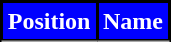<table class="wikitable sortable">
<tr>
<th style="background:#0000FF; color:#FFFFFF; border:2px solid #000;" scope="col">Position</th>
<th style="background:#0000FF; color:#FFFFFF; border:2px solid #000;" scope="col">Name</th>
</tr>
<tr>
</tr>
</table>
